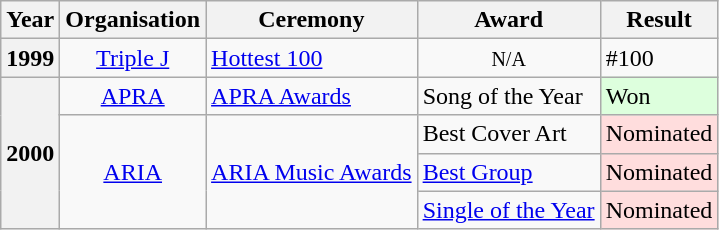<table class="wikitable">
<tr>
<th>Year</th>
<th>Organisation</th>
<th>Ceremony</th>
<th>Award</th>
<th>Result</th>
</tr>
<tr>
<th>1999</th>
<td align=center><a href='#'>Triple J</a></td>
<td><a href='#'>Hottest 100</a></td>
<td align=center><small>N/A</small></td>
<td>#100</td>
</tr>
<tr>
<th rowspan=4>2000</th>
<td align=center><a href='#'>APRA</a></td>
<td><a href='#'>APRA Awards</a></td>
<td>Song of the Year</td>
<td style="background:#dfd;">Won</td>
</tr>
<tr>
<td style="text-align:center;" rowspan="3"><a href='#'>ARIA</a></td>
<td rowspan=3><a href='#'>ARIA Music Awards</a></td>
<td>Best Cover Art</td>
<td style="background:#fdd;">Nominated</td>
</tr>
<tr>
<td><a href='#'>Best Group</a></td>
<td style="background:#fdd;">Nominated</td>
</tr>
<tr>
<td><a href='#'>Single of the Year</a></td>
<td style="background:#fdd;">Nominated</td>
</tr>
</table>
